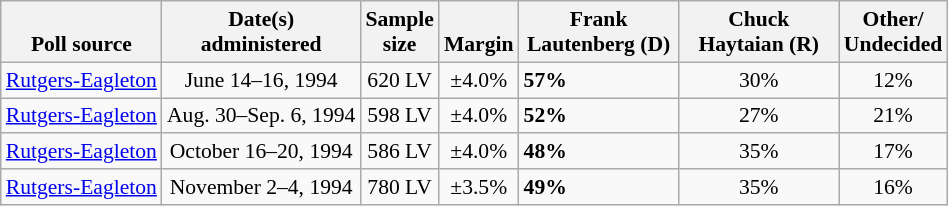<table class="wikitable" style="font-size:90%">
<tr valign=bottom>
<th>Poll source</th>
<th>Date(s)<br>administered</th>
<th>Sample<br>size</th>
<th>Margin<br></th>
<th style="width:100px;">Frank<br>Lautenberg (D)</th>
<th style="width:100px;">Chuck<br>Haytaian (R)</th>
<th>Other/<br>Undecided</th>
</tr>
<tr>
<td><a href='#'>Rutgers-Eagleton</a></td>
<td align=center>June 14–16, 1994</td>
<td align=center>620 LV</td>
<td align=center>±4.0%</td>
<td><strong>57%</strong></td>
<td align=center>30%</td>
<td align=center>12%</td>
</tr>
<tr>
<td><a href='#'>Rutgers-Eagleton</a></td>
<td align=center>Aug. 30–Sep. 6, 1994</td>
<td align=center>598 LV</td>
<td align=center>±4.0%</td>
<td><strong>52%</strong></td>
<td align=center>27%</td>
<td align=center>21%</td>
</tr>
<tr>
<td><a href='#'>Rutgers-Eagleton</a></td>
<td align=center>October 16–20, 1994</td>
<td align=center>586 LV</td>
<td align=center>±4.0%</td>
<td><strong>48%</strong></td>
<td align=center>35%</td>
<td align=center>17%</td>
</tr>
<tr>
<td><a href='#'>Rutgers-Eagleton</a></td>
<td align=center>November 2–4, 1994</td>
<td align=center>780 LV</td>
<td align=center>±3.5%</td>
<td><strong>49%</strong></td>
<td align=center>35%</td>
<td align=center>16%</td>
</tr>
</table>
